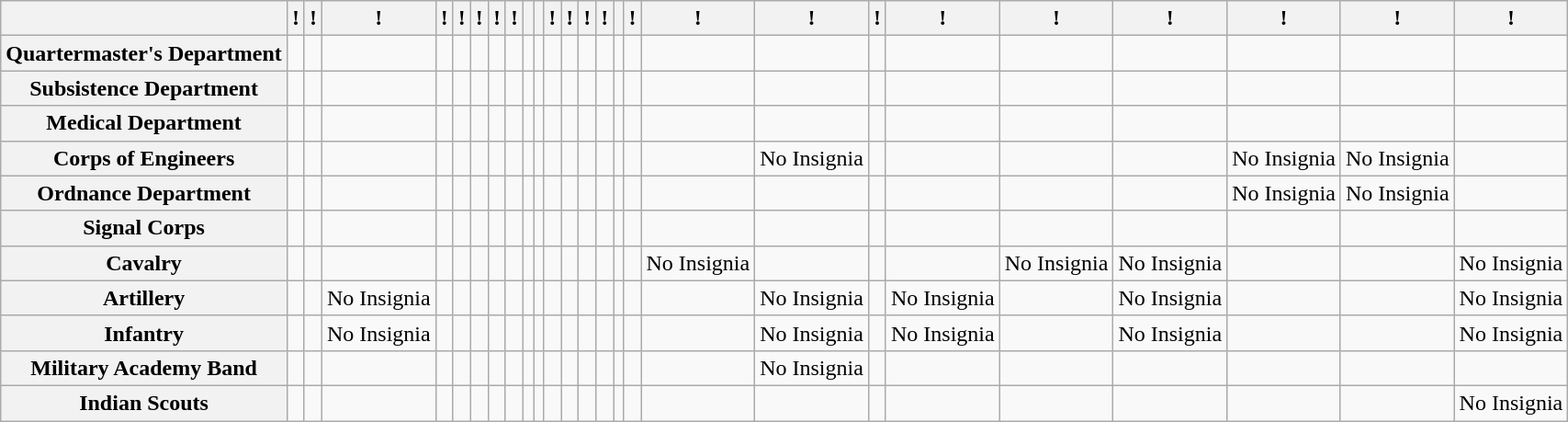<table class="wikitable">
<tr>
<th></th>
<th>!<small></small></th>
<th>!<small></small></th>
<th>!<small></small></th>
<th>!<small></small></th>
<th>!<small></small></th>
<th>!<small></small></th>
<th>!<small></small></th>
<th>!<small></small></th>
<th><small></small></th>
<th><small></small></th>
<th>!<small></small></th>
<th>!<small></small></th>
<th>!<small></small></th>
<th>!<small></small></th>
<th><small></small></th>
<th>!<small></small></th>
<th>!<small></small></th>
<th>!<small></small></th>
<th>!<small></small></th>
<th>!<small></small></th>
<th>!<small></small></th>
<th>!<small></small></th>
<th>!<small></small></th>
<th>!<small></small></th>
<th>!<small></small></th>
</tr>
<tr>
<th>Quartermaster's Department</th>
<td></td>
<td></td>
<td></td>
<td></td>
<td></td>
<td></td>
<td></td>
<td></td>
<td></td>
<td></td>
<td></td>
<td></td>
<td></td>
<td></td>
<td></td>
<td></td>
<td></td>
<td></td>
<td></td>
<td></td>
<td></td>
<td></td>
<td></td>
<td></td>
<td></td>
</tr>
<tr>
<th>Subsistence Department</th>
<td></td>
<td></td>
<td></td>
<td></td>
<td></td>
<td></td>
<td></td>
<td></td>
<td></td>
<td></td>
<td></td>
<td></td>
<td></td>
<td></td>
<td></td>
<td></td>
<td></td>
<td></td>
<td></td>
<td></td>
<td></td>
<td></td>
<td></td>
<td></td>
<td></td>
</tr>
<tr>
<th>Medical Department</th>
<td></td>
<td></td>
<td></td>
<td></td>
<td></td>
<td></td>
<td></td>
<td></td>
<td></td>
<td></td>
<td></td>
<td></td>
<td></td>
<td></td>
<td></td>
<td></td>
<td></td>
<td></td>
<td></td>
<td></td>
<td></td>
<td></td>
<td></td>
<td></td>
<td></td>
</tr>
<tr>
<th>Corps of Engineers</th>
<td></td>
<td></td>
<td></td>
<td></td>
<td></td>
<td></td>
<td></td>
<td></td>
<td></td>
<td></td>
<td></td>
<td></td>
<td></td>
<td></td>
<td></td>
<td></td>
<td></td>
<td>No Insignia</td>
<td></td>
<td></td>
<td></td>
<td></td>
<td>No Insignia</td>
<td>No Insignia</td>
<td></td>
</tr>
<tr>
<th>Ordnance Department</th>
<td></td>
<td></td>
<td></td>
<td></td>
<td></td>
<td></td>
<td></td>
<td></td>
<td></td>
<td></td>
<td></td>
<td></td>
<td></td>
<td></td>
<td></td>
<td></td>
<td></td>
<td></td>
<td></td>
<td></td>
<td></td>
<td></td>
<td>No Insignia</td>
<td>No Insignia</td>
<td></td>
</tr>
<tr>
<th>Signal Corps</th>
<td></td>
<td></td>
<td></td>
<td></td>
<td></td>
<td></td>
<td></td>
<td></td>
<td></td>
<td></td>
<td></td>
<td></td>
<td></td>
<td></td>
<td></td>
<td></td>
<td></td>
<td></td>
<td></td>
<td></td>
<td></td>
<td></td>
<td></td>
<td></td>
<td></td>
</tr>
<tr>
<th>Cavalry</th>
<td></td>
<td></td>
<td></td>
<td></td>
<td></td>
<td></td>
<td></td>
<td></td>
<td></td>
<td></td>
<td></td>
<td></td>
<td></td>
<td></td>
<td></td>
<td></td>
<td>No Insignia</td>
<td></td>
<td></td>
<td></td>
<td>No Insignia</td>
<td>No Insignia</td>
<td></td>
<td></td>
<td>No Insignia</td>
</tr>
<tr>
<th>Artillery</th>
<td></td>
<td></td>
<td>No Insignia</td>
<td></td>
<td></td>
<td></td>
<td></td>
<td></td>
<td></td>
<td></td>
<td></td>
<td></td>
<td></td>
<td></td>
<td></td>
<td></td>
<td></td>
<td>No Insignia</td>
<td></td>
<td>No Insignia</td>
<td></td>
<td>No Insignia</td>
<td></td>
<td></td>
<td>No Insignia</td>
</tr>
<tr>
<th>Infantry</th>
<td></td>
<td></td>
<td>No Insignia</td>
<td></td>
<td></td>
<td></td>
<td></td>
<td></td>
<td></td>
<td></td>
<td></td>
<td></td>
<td></td>
<td></td>
<td></td>
<td></td>
<td></td>
<td>No Insignia</td>
<td></td>
<td>No Insignia</td>
<td></td>
<td>No Insignia</td>
<td></td>
<td></td>
<td>No Insignia</td>
</tr>
<tr>
<th>Military Academy Band</th>
<td></td>
<td></td>
<td></td>
<td></td>
<td></td>
<td></td>
<td></td>
<td></td>
<td></td>
<td></td>
<td></td>
<td></td>
<td></td>
<td></td>
<td></td>
<td></td>
<td></td>
<td>No Insignia</td>
<td></td>
<td></td>
<td></td>
<td></td>
<td></td>
<td></td>
<td></td>
</tr>
<tr>
<th>Indian Scouts</th>
<td></td>
<td></td>
<td></td>
<td></td>
<td></td>
<td></td>
<td></td>
<td></td>
<td></td>
<td></td>
<td></td>
<td></td>
<td></td>
<td></td>
<td></td>
<td></td>
<td></td>
<td></td>
<td></td>
<td></td>
<td></td>
<td></td>
<td></td>
<td></td>
<td>No Insignia</td>
</tr>
</table>
